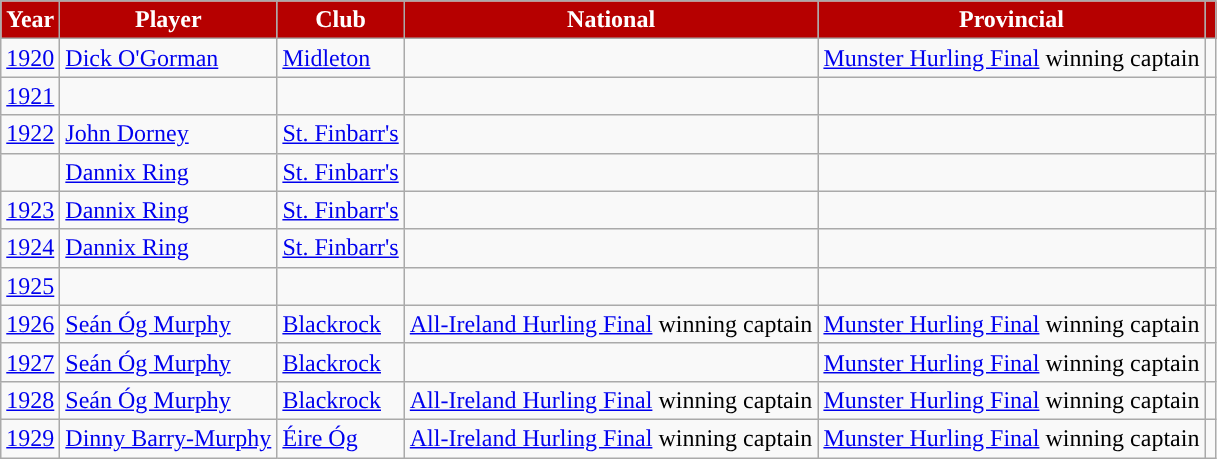<table class="wikitable">
<tr style="text-align:center;background:#B60000;color:white">
<td><strong>Year</strong></td>
<td><strong>Player</strong></td>
<td><strong>Club</strong></td>
<td><strong>National</strong></td>
<td><strong>Provincial</strong></td>
<td></td>
</tr>
<tr>
<td style="text-align:left;"><a href='#'>1920</a></td>
<td style="text-align:left;"><a href='#'>Dick O'Gorman</a></td>
<td style="text-align:left;"><a href='#'>Midleton</a></td>
<td></td>
<td style="text-align:left;"><a href='#'>Munster Hurling Final</a> winning captain</td>
<td></td>
</tr>
<tr>
<td style="text-align:left;"><a href='#'>1921</a></td>
<td></td>
<td></td>
<td></td>
<td></td>
<td></td>
</tr>
<tr>
<td style="text-align:left;"><a href='#'>1922</a></td>
<td style="text-align:left;"><a href='#'>John Dorney</a></td>
<td style="text-align:left;"><a href='#'>St. Finbarr's</a></td>
<td></td>
<td></td>
<td></td>
</tr>
<tr>
<td></td>
<td style="text-align:left;"><a href='#'>Dannix Ring</a></td>
<td style="text-align:left;"><a href='#'>St. Finbarr's</a></td>
<td></td>
<td></td>
<td></td>
</tr>
<tr>
<td style="text-align:left;"><a href='#'>1923</a></td>
<td style="text-align:left;"><a href='#'>Dannix Ring</a></td>
<td style="text-align:left;"><a href='#'>St. Finbarr's</a></td>
<td></td>
<td></td>
<td></td>
</tr>
<tr>
<td style="text-align:left;"><a href='#'>1924</a></td>
<td style="text-align:left;"><a href='#'>Dannix Ring</a></td>
<td style="text-align:left;"><a href='#'>St. Finbarr's</a></td>
<td></td>
<td></td>
<td></td>
</tr>
<tr>
<td style="text-align:left;"><a href='#'>1925</a></td>
<td></td>
<td></td>
<td></td>
<td></td>
<td></td>
</tr>
<tr>
<td style="text-align:left;"><a href='#'>1926</a></td>
<td style="text-align:left;"><a href='#'>Seán Óg Murphy</a></td>
<td style="text-align:left;"><a href='#'>Blackrock</a></td>
<td style="text-align:left;"><a href='#'>All-Ireland Hurling Final</a> winning captain</td>
<td style="text-align:left;"><a href='#'>Munster Hurling Final</a> winning captain</td>
<td></td>
</tr>
<tr>
<td style="text-align:left;"><a href='#'>1927</a></td>
<td style="text-align:left;"><a href='#'>Seán Óg Murphy</a></td>
<td style="text-align:left;"><a href='#'>Blackrock</a></td>
<td></td>
<td style="text-align:left;"><a href='#'>Munster Hurling Final</a> winning captain</td>
<td></td>
</tr>
<tr>
<td style="text-align:left;"><a href='#'>1928</a></td>
<td style="text-align:left;"><a href='#'>Seán Óg Murphy</a></td>
<td style="text-align:left;"><a href='#'>Blackrock</a></td>
<td style="text-align:left;"><a href='#'>All-Ireland Hurling Final</a> winning captain</td>
<td style="text-align:left;"><a href='#'>Munster Hurling Final</a> winning captain</td>
<td></td>
</tr>
<tr>
<td style="text-align:left;"><a href='#'>1929</a></td>
<td style="text-align:left;"><a href='#'>Dinny Barry-Murphy</a></td>
<td style="text-align:left;"><a href='#'>Éire Óg</a></td>
<td style="text-align:left;"><a href='#'>All-Ireland Hurling Final</a> winning captain</td>
<td style="text-align:left;"><a href='#'>Munster Hurling Final</a> winning captain</td>
<td></td>
</tr>
</table>
